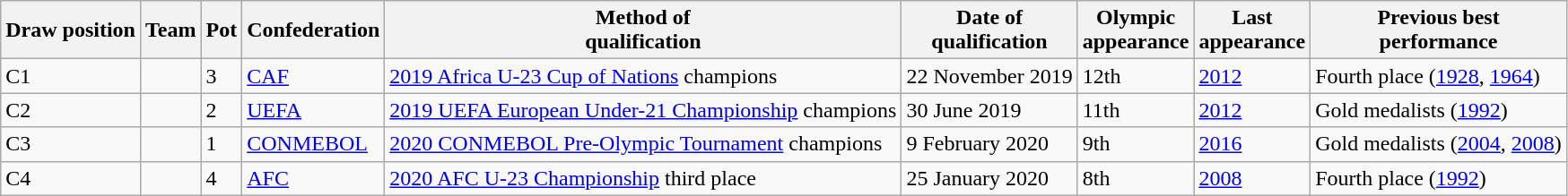<table class="wikitable sortable">
<tr>
<th>Draw position</th>
<th>Team</th>
<th>Pot</th>
<th>Confederation</th>
<th>Method of<br>qualification</th>
<th>Date of<br>qualification</th>
<th>Olympic<br>appearance</th>
<th>Last<br>appearance</th>
<th>Previous best<br>performance</th>
</tr>
<tr>
<td>C1</td>
<td style=white-space:nowrap></td>
<td>3</td>
<td><a href='#'>CAF</a></td>
<td><a href='#'>2019 Africa U-23 Cup of Nations</a> champions</td>
<td>22 November 2019</td>
<td data-sort-value="12">12th</td>
<td><a href='#'>2012</a></td>
<td data-sort-value="4">Fourth place (<a href='#'>1928</a>, <a href='#'>1964</a>)</td>
</tr>
<tr>
<td>C2</td>
<td style=white-space:nowrap></td>
<td>2</td>
<td><a href='#'>UEFA</a></td>
<td><a href='#'>2019 UEFA European Under-21 Championship</a> champions</td>
<td>30 June 2019</td>
<td data-sort-value="11">11th</td>
<td><a href='#'>2012</a></td>
<td data-sort-value="1">Gold medalists (<a href='#'>1992</a>)</td>
</tr>
<tr>
<td>C3</td>
<td style=white-space:nowrap></td>
<td>1</td>
<td><a href='#'>CONMEBOL</a></td>
<td><a href='#'>2020 CONMEBOL Pre-Olympic Tournament</a> champions</td>
<td>9 February 2020</td>
<td data-sort-value="9">9th</td>
<td><a href='#'>2016</a></td>
<td data-sort-value="1">Gold medalists (<a href='#'>2004</a>, <a href='#'>2008</a>)</td>
</tr>
<tr>
<td>C4</td>
<td style=white-space:nowrap></td>
<td>4</td>
<td><a href='#'>AFC</a></td>
<td><a href='#'>2020 AFC U-23 Championship</a> third place</td>
<td>25 January 2020</td>
<td data-sort-value="8">8th</td>
<td><a href='#'>2008</a></td>
<td data-sort-value="4">Fourth place (<a href='#'>1992</a>)</td>
</tr>
</table>
